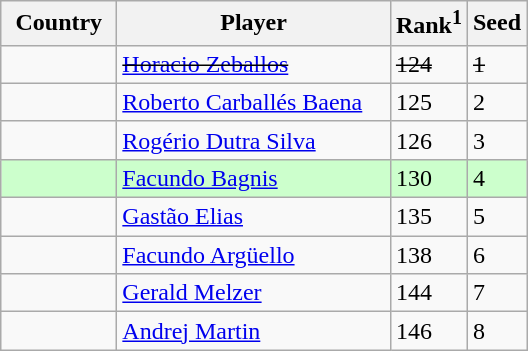<table class="sortable wikitable">
<tr>
<th width="70">Country</th>
<th width="175">Player</th>
<th>Rank<sup>1</sup></th>
<th>Seed</th>
</tr>
<tr>
<td></td>
<td><s><a href='#'>Horacio Zeballos</a></s></td>
<td><s>124</s></td>
<td><s>1</s></td>
</tr>
<tr>
<td></td>
<td><a href='#'>Roberto Carballés Baena</a></td>
<td>125</td>
<td>2</td>
</tr>
<tr>
<td></td>
<td><a href='#'>Rogério Dutra Silva</a></td>
<td>126</td>
<td>3</td>
</tr>
<tr style="background:#cfc;">
<td></td>
<td><a href='#'>Facundo Bagnis</a></td>
<td>130</td>
<td>4</td>
</tr>
<tr>
<td></td>
<td><a href='#'>Gastão Elias</a></td>
<td>135</td>
<td>5</td>
</tr>
<tr>
<td></td>
<td><a href='#'>Facundo Argüello</a></td>
<td>138</td>
<td>6</td>
</tr>
<tr>
<td></td>
<td><a href='#'>Gerald Melzer</a></td>
<td>144</td>
<td>7</td>
</tr>
<tr>
<td></td>
<td><a href='#'>Andrej Martin</a></td>
<td>146</td>
<td>8</td>
</tr>
</table>
